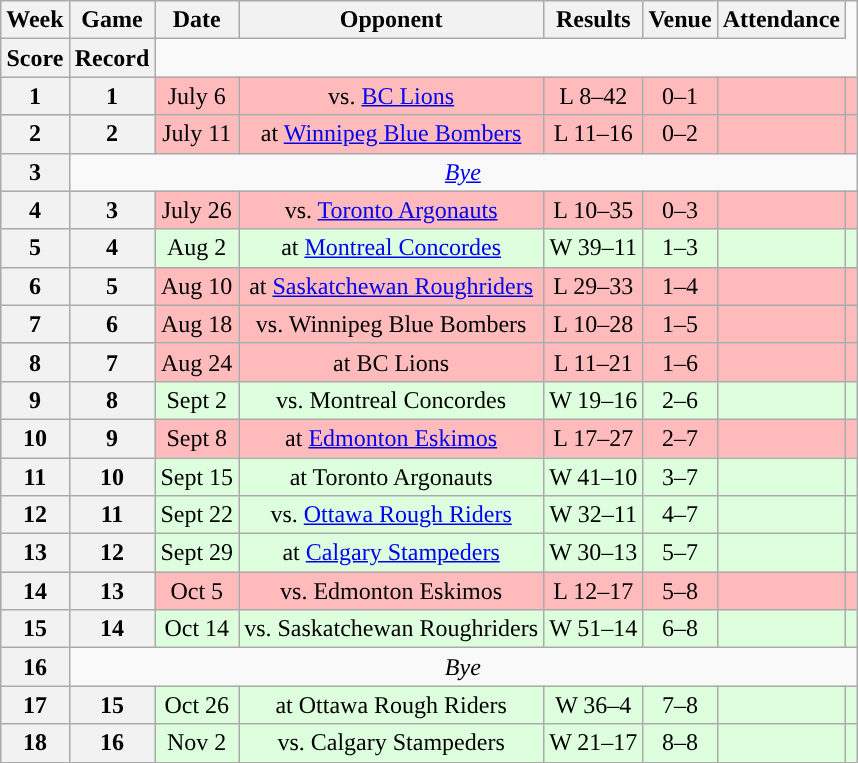<table class="wikitable" style="text-align:center">
<tr>
<th>Week</th>
<th>Game</th>
<th>Date</th>
<th>Opponent</th>
<th>Results</th>
<th>Venue</th>
<th>Attendance</th>
</tr>
<tr>
<th>Score</th>
<th>Record</th>
</tr>
<tr style="background:#ffbbbb">
<th>1</th>
<th>1</th>
<td>July 6</td>
<td>vs. <a href='#'>BC Lions</a></td>
<td>L 8–42</td>
<td>0–1</td>
<td></td>
<td></td>
</tr>
<tr style="background:#ffbbbb">
<th>2</th>
<th>2</th>
<td>July 11</td>
<td>at <a href='#'>Winnipeg Blue Bombers</a></td>
<td>L 11–16</td>
<td>0–2</td>
<td></td>
<td></td>
</tr>
<tr>
<th>3</th>
<td colspan=7><em><a href='#'>Bye</a></em></td>
</tr>
<tr style="background:#ffbbbb">
<th>4</th>
<th>3</th>
<td>July 26</td>
<td>vs. <a href='#'>Toronto Argonauts</a></td>
<td>L 10–35</td>
<td>0–3</td>
<td></td>
<td></td>
</tr>
<tr style="background:#ddffdd">
<th>5</th>
<th>4</th>
<td>Aug 2</td>
<td>at <a href='#'>Montreal Concordes</a></td>
<td>W 39–11</td>
<td>1–3</td>
<td></td>
<td></td>
</tr>
<tr style="background:#ffbbbb">
<th>6</th>
<th>5</th>
<td>Aug 10</td>
<td>at <a href='#'>Saskatchewan Roughriders</a></td>
<td>L 29–33</td>
<td>1–4</td>
<td></td>
<td></td>
</tr>
<tr style="background:#ffbbbb">
<th>7</th>
<th>6</th>
<td>Aug 18</td>
<td>vs. Winnipeg Blue Bombers</td>
<td>L 10–28</td>
<td>1–5</td>
<td></td>
<td></td>
</tr>
<tr style="background:#ffbbbb">
<th>8</th>
<th>7</th>
<td>Aug 24</td>
<td>at BC Lions</td>
<td>L 11–21</td>
<td>1–6</td>
<td></td>
<td></td>
</tr>
<tr style="background:#ddffdd">
<th>9</th>
<th>8</th>
<td>Sept 2</td>
<td>vs. Montreal Concordes</td>
<td>W 19–16</td>
<td>2–6</td>
<td></td>
<td></td>
</tr>
<tr style="background:#ffbbbb">
<th>10</th>
<th>9</th>
<td>Sept 8</td>
<td>at <a href='#'>Edmonton Eskimos</a></td>
<td>L 17–27</td>
<td>2–7</td>
<td></td>
<td></td>
</tr>
<tr style="background:#ddffdd">
<th>11</th>
<th>10</th>
<td>Sept 15</td>
<td>at Toronto Argonauts</td>
<td>W 41–10</td>
<td>3–7</td>
<td></td>
<td></td>
</tr>
<tr style="background:#ddffdd">
<th>12</th>
<th>11</th>
<td>Sept 22</td>
<td>vs. <a href='#'>Ottawa Rough Riders</a></td>
<td>W 32–11</td>
<td>4–7</td>
<td></td>
<td></td>
</tr>
<tr style="background:#ddffdd">
<th>13</th>
<th>12</th>
<td>Sept 29</td>
<td>at <a href='#'>Calgary Stampeders</a></td>
<td>W 30–13</td>
<td>5–7</td>
<td></td>
<td></td>
</tr>
<tr style="background:#ffbbbb">
<th>14</th>
<th>13</th>
<td>Oct 5</td>
<td>vs. Edmonton Eskimos</td>
<td>L 12–17</td>
<td>5–8</td>
<td></td>
<td></td>
</tr>
<tr style="background:#ddffdd">
<th>15</th>
<th>14</th>
<td>Oct 14</td>
<td>vs. Saskatchewan Roughriders</td>
<td>W 51–14</td>
<td>6–8</td>
<td></td>
<td></td>
</tr>
<tr>
<th>16</th>
<td colspan=7><em>Bye</em></td>
</tr>
<tr style="background:#ddffdd">
<th>17</th>
<th>15</th>
<td>Oct 26</td>
<td>at Ottawa Rough Riders</td>
<td>W 36–4</td>
<td>7–8</td>
<td></td>
<td></td>
</tr>
<tr style="background:#ddffdd">
<th>18</th>
<th>16</th>
<td>Nov 2</td>
<td>vs. Calgary Stampeders</td>
<td>W 21–17</td>
<td>8–8</td>
<td></td>
<td></td>
</tr>
</table>
